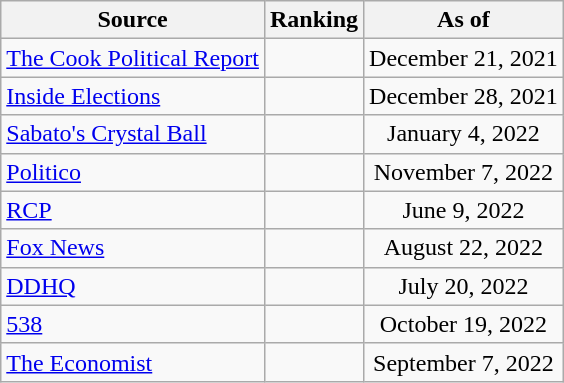<table class="wikitable" style="text-align:center">
<tr>
<th>Source</th>
<th>Ranking</th>
<th>As of</th>
</tr>
<tr>
<td align=left><a href='#'>The Cook Political Report</a></td>
<td></td>
<td>December 21, 2021</td>
</tr>
<tr>
<td align=left><a href='#'>Inside Elections</a></td>
<td></td>
<td>December 28, 2021</td>
</tr>
<tr>
<td align=left><a href='#'>Sabato's Crystal Ball</a></td>
<td></td>
<td>January 4, 2022</td>
</tr>
<tr>
<td align=left><a href='#'>Politico</a></td>
<td></td>
<td>November 7, 2022</td>
</tr>
<tr>
<td align="left"><a href='#'>RCP</a></td>
<td></td>
<td>June 9, 2022</td>
</tr>
<tr>
<td align=left><a href='#'>Fox News</a></td>
<td></td>
<td>August 22, 2022</td>
</tr>
<tr>
<td align="left"><a href='#'>DDHQ</a></td>
<td></td>
<td>July 20, 2022</td>
</tr>
<tr>
<td align="left"><a href='#'>538</a></td>
<td></td>
<td>October 19, 2022</td>
</tr>
<tr>
<td align="left"><a href='#'>The Economist</a></td>
<td></td>
<td>September 7, 2022</td>
</tr>
</table>
